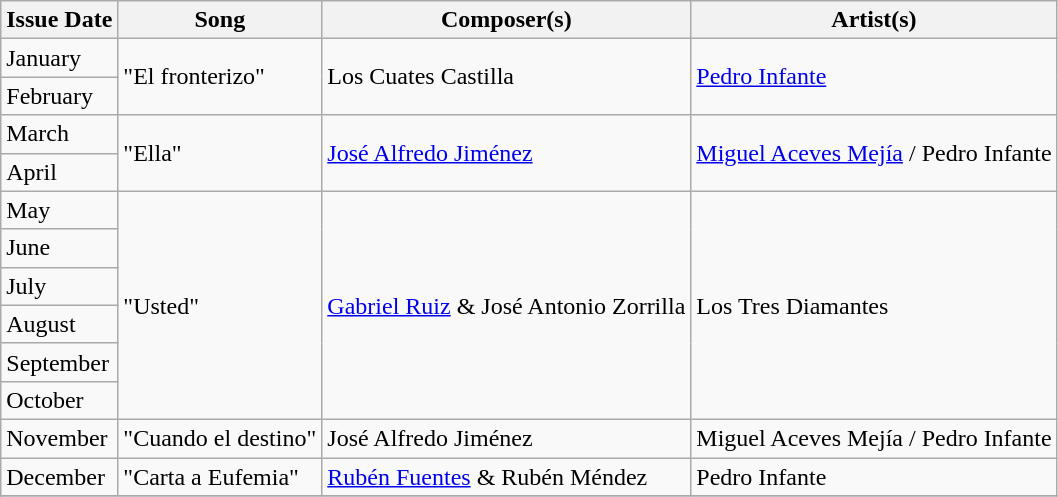<table class="wikitable">
<tr>
<th>Issue Date</th>
<th>Song</th>
<th>Composer(s)</th>
<th>Artist(s)</th>
</tr>
<tr>
<td>January</td>
<td align="left" rowspan="2">"El fronterizo"</td>
<td align="left" rowspan="2">Los Cuates Castilla</td>
<td align="left" rowspan="2"><a href='#'>Pedro Infante</a></td>
</tr>
<tr>
<td>February</td>
</tr>
<tr>
<td>March</td>
<td align="left" rowspan="2">"Ella"</td>
<td align="left" rowspan="2"><a href='#'>José Alfredo Jiménez</a></td>
<td align="left" rowspan="2"><a href='#'>Miguel Aceves Mejía</a> / Pedro Infante</td>
</tr>
<tr>
<td>April</td>
</tr>
<tr>
<td>May</td>
<td align="left" rowspan="6">"Usted"</td>
<td align="left" rowspan="6"><a href='#'>Gabriel Ruiz</a> & José Antonio Zorrilla</td>
<td align="left" rowspan="6">Los Tres Diamantes</td>
</tr>
<tr>
<td>June</td>
</tr>
<tr>
<td>July</td>
</tr>
<tr>
<td>August</td>
</tr>
<tr>
<td>September</td>
</tr>
<tr>
<td>October</td>
</tr>
<tr>
<td>November</td>
<td align="left" rowspan="1">"Cuando el destino"</td>
<td align="left" rowspan="1">José Alfredo Jiménez</td>
<td align="left" rowspan="1">Miguel Aceves Mejía / Pedro Infante</td>
</tr>
<tr>
<td>December</td>
<td align="left" rowspan="1">"Carta a Eufemia"</td>
<td align="left" rowspan="1"><a href='#'>Rubén Fuentes</a> & Rubén Méndez</td>
<td align="left" rowspan="1">Pedro Infante</td>
</tr>
<tr>
</tr>
</table>
